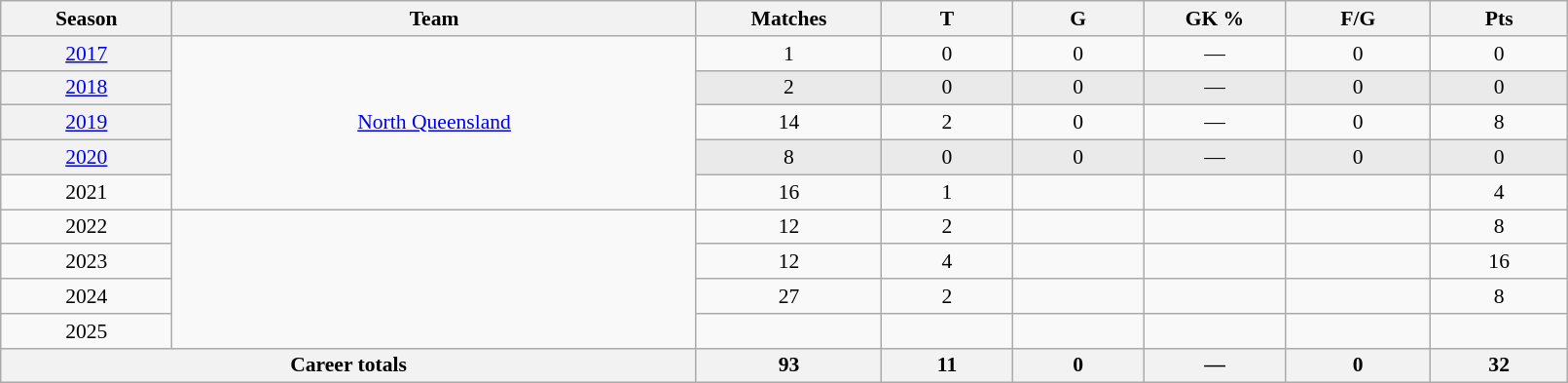<table class="wikitable sortable"  style="font-size:90%; text-align:center; width:85%;">
<tr>
<th width=2%>Season</th>
<th width=8%>Team</th>
<th width=2%>Matches</th>
<th width=2%>T</th>
<th width=2%>G</th>
<th width=2%>GK %</th>
<th width=2%>F/G</th>
<th width=2%>Pts</th>
</tr>
<tr>
<th scope="row" style="text-align:center; font-weight:normal"><a href='#'>2017</a></th>
<td rowspan="5" style="text-align:center;"> <a href='#'>North Queensland</a></td>
<td>1</td>
<td>0</td>
<td>0</td>
<td>—</td>
<td>0</td>
<td>0</td>
</tr>
<tr style="background:#eaeaea;">
<th scope="row" style="text-align:center; font-weight:normal"><a href='#'>2018</a></th>
<td>2</td>
<td>0</td>
<td>0</td>
<td>—</td>
<td>0</td>
<td>0</td>
</tr>
<tr>
<th scope="row" style="text-align:center; font-weight:normal"><a href='#'>2019</a></th>
<td>14</td>
<td>2</td>
<td>0</td>
<td>—</td>
<td>0</td>
<td>8</td>
</tr>
<tr style="background:#eaeaea;">
<th scope="row" style="text-align:center; font-weight:normal"><a href='#'>2020</a></th>
<td>8</td>
<td>0</td>
<td>0</td>
<td>—</td>
<td>0</td>
<td>0</td>
</tr>
<tr>
<td>2021</td>
<td>16</td>
<td>1</td>
<td></td>
<td></td>
<td></td>
<td>4</td>
</tr>
<tr>
<td>2022</td>
<td rowspan="4"></td>
<td>12</td>
<td>2</td>
<td></td>
<td></td>
<td></td>
<td>8</td>
</tr>
<tr>
<td>2023</td>
<td>12</td>
<td>4</td>
<td></td>
<td></td>
<td></td>
<td>16</td>
</tr>
<tr>
<td>2024</td>
<td>27</td>
<td>2</td>
<td></td>
<td></td>
<td></td>
<td>8</td>
</tr>
<tr>
<td>2025</td>
<td></td>
<td></td>
<td></td>
<td></td>
<td></td>
<td></td>
</tr>
<tr class="sortbottom">
<th colspan="2">Career totals</th>
<th>93</th>
<th>11</th>
<th>0</th>
<th>—</th>
<th>0</th>
<th>32</th>
</tr>
</table>
